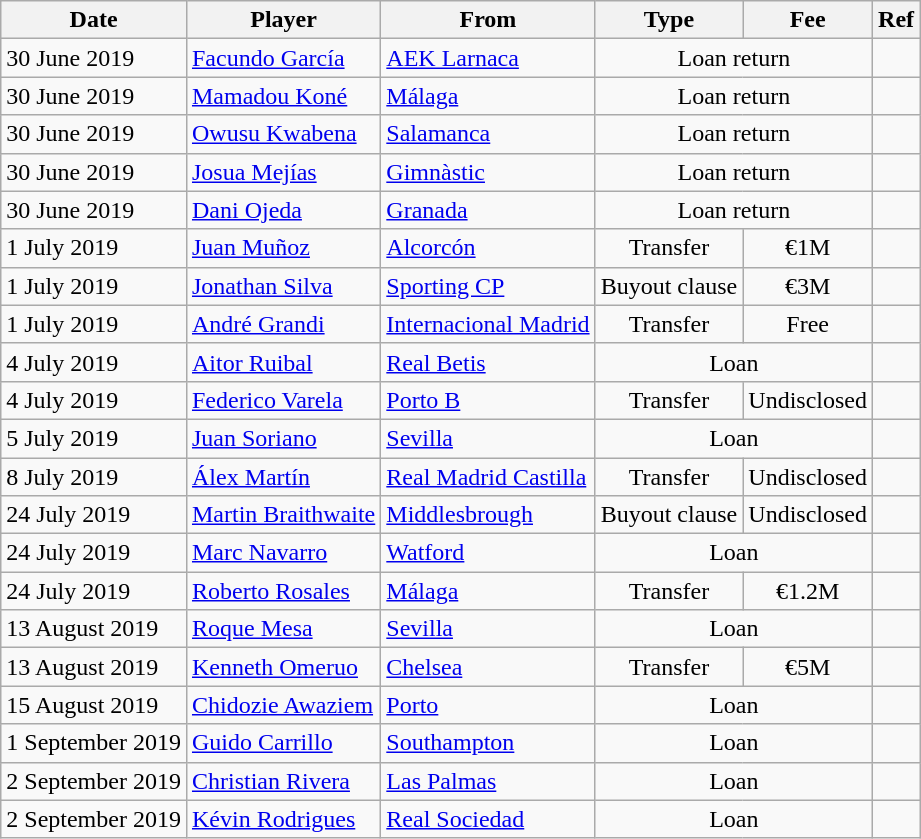<table class="wikitable">
<tr>
<th>Date</th>
<th>Player</th>
<th>From</th>
<th>Type</th>
<th>Fee</th>
<th>Ref</th>
</tr>
<tr>
<td>30 June 2019</td>
<td> <a href='#'>Facundo García</a></td>
<td> <a href='#'>AEK Larnaca</a></td>
<td style="text-align:center;" colspan="2">Loan return</td>
<td align=center></td>
</tr>
<tr>
<td>30 June 2019</td>
<td> <a href='#'>Mamadou Koné</a></td>
<td><a href='#'>Málaga</a></td>
<td style="text-align:center;" colspan="2">Loan return</td>
<td align=center></td>
</tr>
<tr>
<td>30 June 2019</td>
<td> <a href='#'>Owusu Kwabena</a></td>
<td><a href='#'>Salamanca</a></td>
<td style="text-align:center;" colspan="2">Loan return</td>
<td align=center></td>
</tr>
<tr>
<td>30 June 2019</td>
<td> <a href='#'>Josua Mejías</a></td>
<td><a href='#'>Gimnàstic</a></td>
<td style="text-align:center;" colspan="2">Loan return</td>
<td align=center></td>
</tr>
<tr>
<td>30 June 2019</td>
<td> <a href='#'>Dani Ojeda</a></td>
<td><a href='#'>Granada</a></td>
<td style="text-align:center;" colspan="2">Loan return</td>
<td align=center></td>
</tr>
<tr>
<td>1 July 2019</td>
<td> <a href='#'>Juan Muñoz</a></td>
<td><a href='#'>Alcorcón</a></td>
<td align=center>Transfer</td>
<td align=center>€1M</td>
<td align=center></td>
</tr>
<tr>
<td>1 July 2019</td>
<td> <a href='#'>Jonathan Silva</a></td>
<td> <a href='#'>Sporting CP</a></td>
<td align=center>Buyout clause</td>
<td align=center>€3M</td>
<td align=center></td>
</tr>
<tr>
<td>1 July 2019</td>
<td> <a href='#'>André Grandi</a></td>
<td><a href='#'>Internacional Madrid</a></td>
<td align=center>Transfer</td>
<td align=center>Free</td>
<td align=center></td>
</tr>
<tr>
<td>4 July 2019</td>
<td> <a href='#'>Aitor Ruibal</a></td>
<td><a href='#'>Real Betis</a></td>
<td style="text-align:center;" colspan="2">Loan</td>
<td align=center></td>
</tr>
<tr>
<td>4 July 2019</td>
<td> <a href='#'>Federico Varela</a></td>
<td> <a href='#'>Porto B</a></td>
<td align=center>Transfer</td>
<td align=center>Undisclosed</td>
<td align=center></td>
</tr>
<tr>
<td>5 July 2019</td>
<td> <a href='#'>Juan Soriano</a></td>
<td><a href='#'>Sevilla</a></td>
<td style="text-align:center;" colspan="2">Loan</td>
<td align=center></td>
</tr>
<tr>
<td>8 July 2019</td>
<td> <a href='#'>Álex Martín</a></td>
<td><a href='#'>Real Madrid Castilla</a></td>
<td align=center>Transfer</td>
<td align=center>Undisclosed</td>
<td align=center></td>
</tr>
<tr>
<td>24 July 2019</td>
<td> <a href='#'>Martin Braithwaite</a></td>
<td> <a href='#'>Middlesbrough</a></td>
<td align=center>Buyout clause</td>
<td align=center>Undisclosed</td>
<td align=center></td>
</tr>
<tr>
<td>24 July 2019</td>
<td> <a href='#'>Marc Navarro</a></td>
<td> <a href='#'>Watford</a></td>
<td style="text-align:center;" colspan="2">Loan</td>
<td align=center></td>
</tr>
<tr>
<td>24 July 2019</td>
<td> <a href='#'>Roberto Rosales</a></td>
<td><a href='#'>Málaga</a></td>
<td align=center>Transfer</td>
<td align=center>€1.2M</td>
<td align=center></td>
</tr>
<tr>
<td>13 August 2019</td>
<td> <a href='#'>Roque Mesa</a></td>
<td><a href='#'>Sevilla</a></td>
<td style="text-align:center;" colspan="2">Loan</td>
<td align=center></td>
</tr>
<tr>
<td>13 August 2019</td>
<td> <a href='#'>Kenneth Omeruo</a></td>
<td> <a href='#'>Chelsea</a></td>
<td align=center>Transfer</td>
<td align=center>€5M</td>
<td align=center></td>
</tr>
<tr>
<td>15 August 2019</td>
<td> <a href='#'>Chidozie Awaziem</a></td>
<td> <a href='#'>Porto</a></td>
<td style="text-align:center;" colspan="2">Loan</td>
<td align=center></td>
</tr>
<tr>
<td>1 September 2019</td>
<td> <a href='#'>Guido Carrillo</a></td>
<td> <a href='#'>Southampton</a></td>
<td style="text-align:center;" colspan="2">Loan</td>
<td align=center></td>
</tr>
<tr>
<td>2 September 2019</td>
<td> <a href='#'>Christian Rivera</a></td>
<td><a href='#'>Las Palmas</a></td>
<td style="text-align:center;" colspan="2">Loan</td>
<td align=center></td>
</tr>
<tr>
<td>2 September 2019</td>
<td> <a href='#'>Kévin Rodrigues</a></td>
<td><a href='#'>Real Sociedad</a></td>
<td style="text-align:center;" colspan="2">Loan</td>
<td align=center></td>
</tr>
</table>
